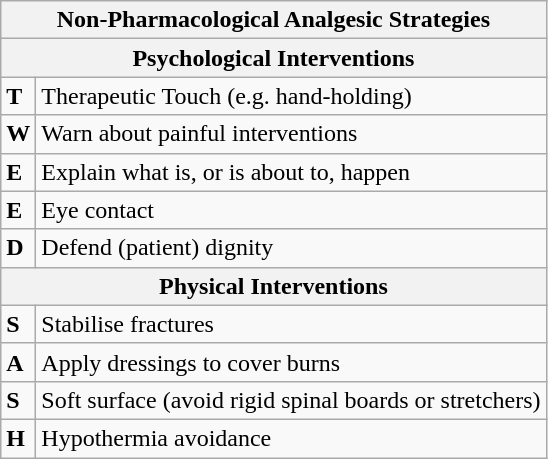<table class="wikitable mw-collapsible">
<tr>
<th colspan="2">Non-Pharmacological Analgesic Strategies</th>
</tr>
<tr>
<th colspan="2"><strong>Psychological Interventions</strong></th>
</tr>
<tr>
<td><strong>T</strong></td>
<td>Therapeutic Touch (e.g. hand-holding)</td>
</tr>
<tr>
<td><strong>W</strong></td>
<td>Warn about painful interventions</td>
</tr>
<tr>
<td><strong>E</strong></td>
<td>Explain what is, or is about to, happen</td>
</tr>
<tr>
<td><strong>E</strong></td>
<td>Eye contact</td>
</tr>
<tr>
<td><strong>D</strong></td>
<td>Defend (patient) dignity</td>
</tr>
<tr>
<th colspan="2"><strong>Physical Interventions</strong></th>
</tr>
<tr>
<td><strong>S</strong></td>
<td>Stabilise fractures</td>
</tr>
<tr>
<td><strong>A</strong></td>
<td>Apply dressings to cover burns</td>
</tr>
<tr>
<td><strong>S</strong></td>
<td>Soft surface (avoid rigid spinal boards or stretchers)</td>
</tr>
<tr>
<td><strong>H</strong></td>
<td>Hypothermia avoidance</td>
</tr>
</table>
